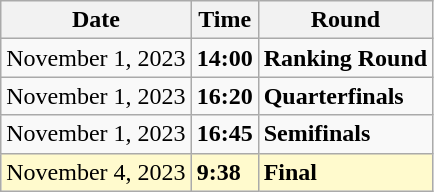<table class="wikitable">
<tr>
<th>Date</th>
<th>Time</th>
<th>Round</th>
</tr>
<tr>
<td>November 1, 2023</td>
<td><strong>14:00</strong></td>
<td><strong>Ranking Round</strong></td>
</tr>
<tr>
<td>November 1, 2023</td>
<td><strong>16:20</strong></td>
<td><strong>Quarterfinals</strong></td>
</tr>
<tr>
<td>November 1, 2023</td>
<td><strong>16:45</strong></td>
<td><strong>Semifinals</strong></td>
</tr>
<tr style=background:lemonchiffon>
<td>November 4, 2023</td>
<td><strong>9:38</strong></td>
<td><strong>Final</strong></td>
</tr>
</table>
